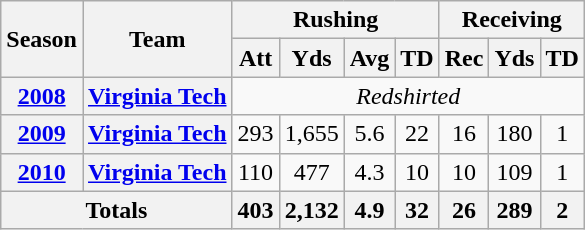<table class="wikitable" style="text-align:center;">
<tr>
<th rowspan="2">Season</th>
<th rowspan="2">Team</th>
<th colspan="4">Rushing</th>
<th colspan="3">Receiving</th>
</tr>
<tr>
<th>Att</th>
<th>Yds</th>
<th>Avg</th>
<th>TD</th>
<th>Rec</th>
<th>Yds</th>
<th>TD</th>
</tr>
<tr>
<th><a href='#'>2008</a></th>
<th><a href='#'>Virginia Tech</a></th>
<td colspan="7"><em>Redshirted</em></td>
</tr>
<tr>
<th><a href='#'>2009</a></th>
<th><a href='#'>Virginia Tech</a></th>
<td>293</td>
<td>1,655</td>
<td>5.6</td>
<td>22</td>
<td>16</td>
<td>180</td>
<td>1</td>
</tr>
<tr>
<th><a href='#'>2010</a></th>
<th><a href='#'>Virginia Tech</a></th>
<td>110</td>
<td>477</td>
<td>4.3</td>
<td>10</td>
<td>10</td>
<td>109</td>
<td>1</td>
</tr>
<tr>
<th colspan="2">Totals</th>
<th>403</th>
<th>2,132</th>
<th>4.9</th>
<th>32</th>
<th>26</th>
<th>289</th>
<th>2</th>
</tr>
</table>
